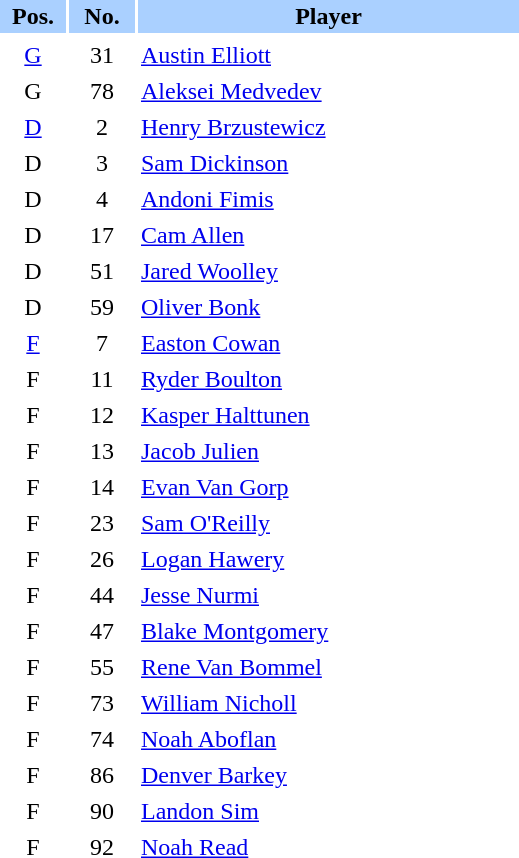<table border="0" cellspacing="2" cellpadding="2">
<tr bgcolor=AAD0FF>
<th width=40>Pos.</th>
<th width=40>No.</th>
<th width=250>Player</th>
</tr>
<tr>
</tr>
<tr>
<td style="text-align:center;"><a href='#'>G</a></td>
<td style="text-align:center;">31</td>
<td><a href='#'>Austin Elliott</a></td>
</tr>
<tr>
<td style="text-align:center;">G</td>
<td style="text-align:center;">78</td>
<td><a href='#'>Aleksei Medvedev</a></td>
</tr>
<tr>
<td style="text-align:center;"><a href='#'>D</a></td>
<td style="text-align:center;">2</td>
<td><a href='#'>Henry Brzustewicz</a></td>
</tr>
<tr>
<td style="text-align:center;">D</td>
<td style="text-align:center;">3</td>
<td><a href='#'>Sam Dickinson</a></td>
</tr>
<tr>
<td style="text-align:center;">D</td>
<td style="text-align:center;">4</td>
<td><a href='#'>Andoni Fimis</a></td>
</tr>
<tr>
<td style="text-align:center;">D</td>
<td style="text-align:center;">17</td>
<td><a href='#'>Cam Allen</a><br></td>
</tr>
<tr>
<td style="text-align:center;">D</td>
<td style="text-align:center;">51</td>
<td><a href='#'>Jared Woolley</a></td>
</tr>
<tr>
<td style="text-align:center;">D</td>
<td style="text-align:center;">59</td>
<td><a href='#'>Oliver Bonk</a><br></td>
</tr>
<tr>
<td style="text-align:center;"><a href='#'>F</a></td>
<td style="text-align:center;">7</td>
<td><a href='#'>Easton Cowan</a></td>
</tr>
<tr>
<td style="text-align:center;">F</td>
<td style="text-align:center;">11</td>
<td><a href='#'>Ryder Boulton</a></td>
</tr>
<tr>
<td style="text-align:center;">F</td>
<td style="text-align:center;">12</td>
<td><a href='#'>Kasper Halttunen</a></td>
</tr>
<tr>
<td style="text-align:center;">F</td>
<td style="text-align:center;">13</td>
<td><a href='#'>Jacob Julien</a></td>
</tr>
<tr>
<td style="text-align:center;">F</td>
<td style="text-align:center;">14</td>
<td><a href='#'>Evan Van Gorp</a></td>
</tr>
<tr>
<td style="text-align:center;">F</td>
<td style="text-align:center;">23</td>
<td><a href='#'>Sam O'Reilly</a></td>
</tr>
<tr>
<td style="text-align:center;">F</td>
<td style="text-align:center;">26</td>
<td><a href='#'>Logan Hawery</a></td>
</tr>
<tr>
<td style="text-align:center;">F</td>
<td style="text-align:center;">44</td>
<td><a href='#'>Jesse Nurmi</a></td>
</tr>
<tr>
<td style="text-align:center;">F</td>
<td style="text-align:center;">47</td>
<td><a href='#'>Blake Montgomery</a></td>
</tr>
<tr>
<td style="text-align:center;">F</td>
<td style="text-align:center;">55</td>
<td><a href='#'>Rene Van Bommel</a></td>
</tr>
<tr>
<td style="text-align:center;">F</td>
<td style="text-align:center;">73</td>
<td><a href='#'>William Nicholl</a></td>
</tr>
<tr>
<td style="text-align:center;">F</td>
<td style="text-align:center;">74</td>
<td><a href='#'>Noah Aboflan</a></td>
</tr>
<tr>
<td style="text-align:center;">F</td>
<td style="text-align:center;">86</td>
<td><a href='#'>Denver Barkey</a></td>
</tr>
<tr>
<td style="text-align:center;">F</td>
<td style="text-align:center;">90</td>
<td><a href='#'>Landon Sim</a></td>
</tr>
<tr>
<td style="text-align:center;">F</td>
<td style="text-align:center;">92</td>
<td><a href='#'>Noah Read</a></td>
</tr>
</table>
